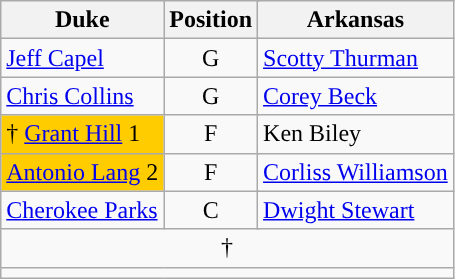<table class="wikitable">
<tr>
<th>Duke</th>
<th colspan="2">Position</th>
<th>Arkansas</th>
</tr>
<tr>
<td><a href='#'>Jeff Capel</a></td>
<td colspan=2 style="text-align:center">G</td>
<td><a href='#'>Scotty Thurman</a></td>
</tr>
<tr>
<td><a href='#'>Chris Collins</a></td>
<td colspan=2 style="text-align:center">G</td>
<td><a href='#'>Corey Beck</a></td>
</tr>
<tr>
<td style="background:#ffcc00">† <a href='#'>Grant Hill</a> 1</td>
<td colspan=2 style="text-align:center">F</td>
<td>Ken Biley</td>
</tr>
<tr>
<td style="background:#ffcc00"><a href='#'>Antonio Lang</a> 2</td>
<td colspan=2 style="text-align:center">F</td>
<td><a href='#'>Corliss Williamson</a></td>
</tr>
<tr>
<td><a href='#'>Cherokee Parks</a></td>
<td colspan=2 style="text-align:center">C</td>
<td><a href='#'>Dwight Stewart</a></td>
</tr>
<tr>
<td colspan="5" align=center>† </td>
</tr>
<tr>
<td colspan="5" align=center></td>
</tr>
</table>
